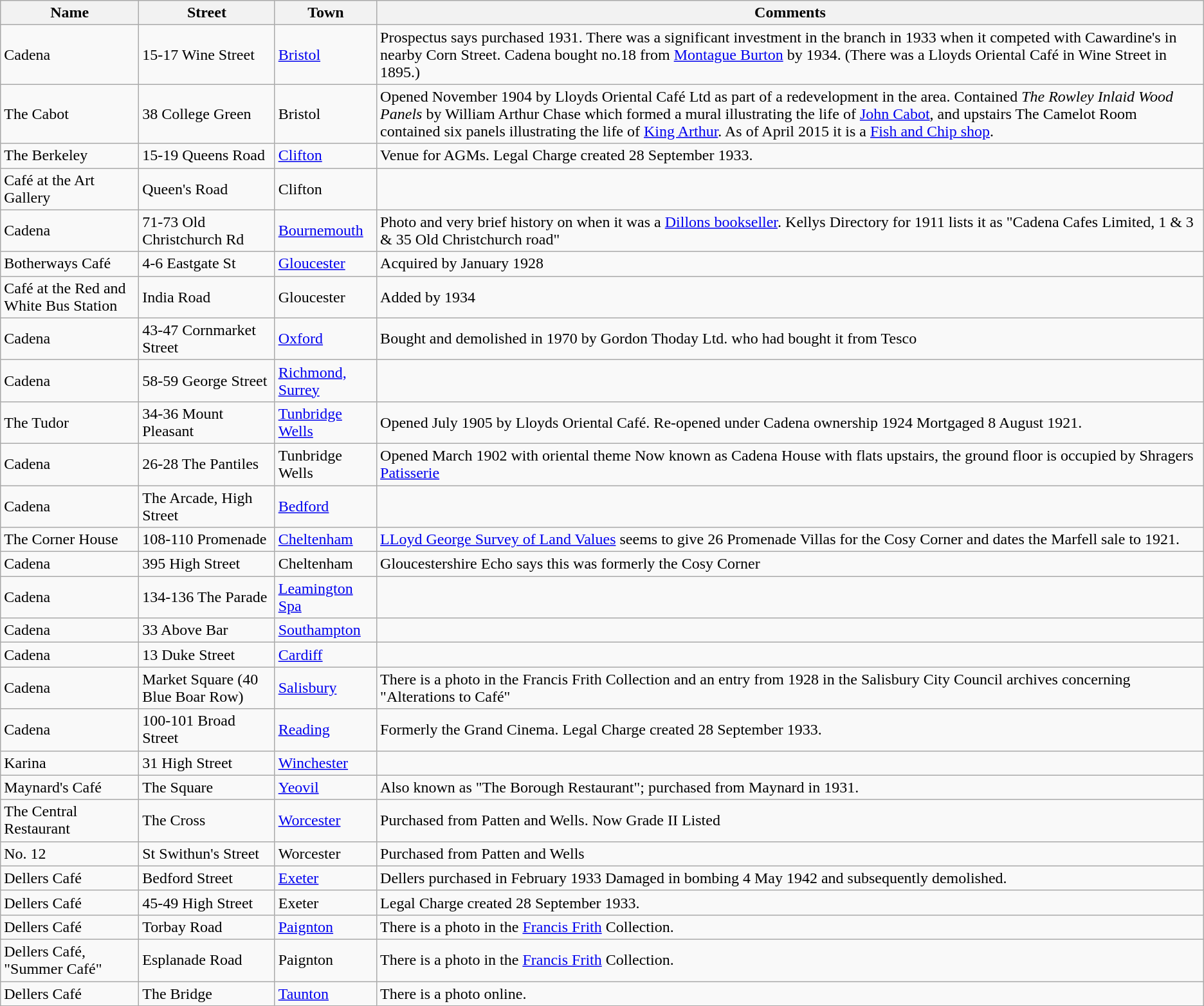<table class="wikitable">
<tr>
<th>Name</th>
<th>Street</th>
<th>Town</th>
<th>Comments</th>
</tr>
<tr>
<td>Cadena</td>
<td>15-17 Wine Street</td>
<td><a href='#'>Bristol</a></td>
<td>Prospectus says purchased 1931. There was a significant investment in the branch in 1933 when it competed with Cawardine's in nearby Corn Street. Cadena bought no.18 from <a href='#'>Montague Burton</a> by 1934. (There was a Lloyds Oriental Café in Wine Street in 1895.)</td>
</tr>
<tr>
<td>The Cabot</td>
<td>38 College Green</td>
<td>Bristol</td>
<td>Opened November 1904 by Lloyds Oriental Café Ltd as part of a redevelopment in the area. Contained <em>The Rowley Inlaid Wood Panels</em> by William Arthur Chase which formed a mural illustrating the life of <a href='#'>John Cabot</a>, and upstairs The Camelot Room contained six panels illustrating the life of <a href='#'>King Arthur</a>. As of April 2015 it is a <a href='#'>Fish and Chip shop</a>.</td>
</tr>
<tr>
<td>The Berkeley</td>
<td>15-19 Queens Road</td>
<td><a href='#'>Clifton</a></td>
<td>Venue for AGMs. Legal Charge created 28 September 1933.</td>
</tr>
<tr>
<td>Café at the Art Gallery</td>
<td>Queen's Road</td>
<td>Clifton</td>
<td></td>
</tr>
<tr>
<td>Cadena</td>
<td>71-73 Old Christchurch Rd</td>
<td><a href='#'>Bournemouth</a></td>
<td>Photo and very brief history on  when it was a <a href='#'>Dillons bookseller</a>. Kellys Directory for 1911 lists it as "Cadena Cafes Limited, 1 & 3 & 35 Old Christchurch road"</td>
</tr>
<tr>
<td>Botherways Café</td>
<td>4-6 Eastgate St</td>
<td><a href='#'>Gloucester</a></td>
<td>Acquired by January 1928</td>
</tr>
<tr>
<td>Café at the Red and White Bus Station</td>
<td>India Road</td>
<td>Gloucester</td>
<td>Added by 1934</td>
</tr>
<tr>
<td>Cadena</td>
<td>43-47 Cornmarket Street</td>
<td><a href='#'>Oxford</a></td>
<td>Bought and demolished in 1970 by Gordon Thoday Ltd. who had bought it from Tesco</td>
</tr>
<tr>
<td>Cadena</td>
<td>58-59 George Street</td>
<td><a href='#'>Richmond, Surrey</a></td>
<td></td>
</tr>
<tr>
<td>The Tudor</td>
<td>34-36 Mount Pleasant</td>
<td><a href='#'>Tunbridge Wells</a></td>
<td>Opened July 1905 by Lloyds Oriental Café. Re-opened under Cadena ownership 1924 Mortgaged 8 August 1921.</td>
</tr>
<tr>
<td>Cadena</td>
<td>26-28 The Pantiles</td>
<td>Tunbridge Wells</td>
<td>Opened March 1902 with oriental theme Now known as Cadena House with flats upstairs, the ground floor is occupied by Shragers <a href='#'>Patisserie</a></td>
</tr>
<tr>
<td>Cadena</td>
<td>The Arcade, High Street</td>
<td><a href='#'>Bedford</a></td>
<td></td>
</tr>
<tr>
<td>The Corner House</td>
<td>108-110 Promenade</td>
<td><a href='#'>Cheltenham</a></td>
<td><a href='#'>LLoyd George Survey of Land Values</a> seems to give 26 Promenade Villas for the Cosy Corner and dates the Marfell sale to 1921.</td>
</tr>
<tr>
<td>Cadena</td>
<td>395 High Street</td>
<td>Cheltenham</td>
<td>Gloucestershire Echo says this was formerly the Cosy Corner</td>
</tr>
<tr>
<td>Cadena</td>
<td>134-136 The Parade</td>
<td><a href='#'>Leamington Spa</a></td>
<td></td>
</tr>
<tr>
<td>Cadena</td>
<td>33 Above Bar</td>
<td><a href='#'>Southampton</a></td>
<td></td>
</tr>
<tr>
<td>Cadena</td>
<td>13 Duke Street</td>
<td><a href='#'>Cardiff</a></td>
<td></td>
</tr>
<tr>
<td>Cadena</td>
<td>Market Square (40 Blue Boar Row)</td>
<td><a href='#'>Salisbury</a></td>
<td>There is a photo in the Francis Frith Collection and an entry from 1928 in the Salisbury City Council archives concerning "Alterations to Café"</td>
</tr>
<tr>
<td>Cadena</td>
<td>100-101 Broad Street</td>
<td><a href='#'>Reading</a></td>
<td>Formerly the Grand Cinema. Legal Charge created 28 September 1933.</td>
</tr>
<tr>
<td>Karina</td>
<td>31 High Street</td>
<td><a href='#'>Winchester</a></td>
<td></td>
</tr>
<tr>
<td>Maynard's Café</td>
<td>The Square</td>
<td><a href='#'>Yeovil</a></td>
<td>Also known as "The Borough Restaurant"; purchased from Maynard in 1931.</td>
</tr>
<tr>
<td>The Central Restaurant</td>
<td>The Cross</td>
<td><a href='#'>Worcester</a></td>
<td>Purchased from Patten and Wells. Now Grade II Listed</td>
</tr>
<tr>
<td>No. 12</td>
<td>St Swithun's Street</td>
<td>Worcester</td>
<td>Purchased from Patten and Wells</td>
</tr>
<tr>
<td>Dellers Café</td>
<td>Bedford Street</td>
<td><a href='#'>Exeter</a></td>
<td>Dellers purchased in February 1933 Damaged in bombing 4 May 1942 and subsequently demolished.</td>
</tr>
<tr>
<td>Dellers Café</td>
<td>45-49 High Street</td>
<td>Exeter</td>
<td>Legal Charge created 28 September 1933.</td>
</tr>
<tr>
<td>Dellers Café</td>
<td>Torbay Road</td>
<td><a href='#'>Paignton</a></td>
<td>There is a photo in the <a href='#'>Francis Frith</a> Collection.</td>
</tr>
<tr>
<td>Dellers Café, "Summer Café"</td>
<td>Esplanade Road</td>
<td>Paignton</td>
<td>There is a photo in the <a href='#'>Francis Frith</a> Collection.</td>
</tr>
<tr>
<td>Dellers Café</td>
<td>The Bridge</td>
<td><a href='#'>Taunton</a></td>
<td>There is a photo online.</td>
</tr>
</table>
